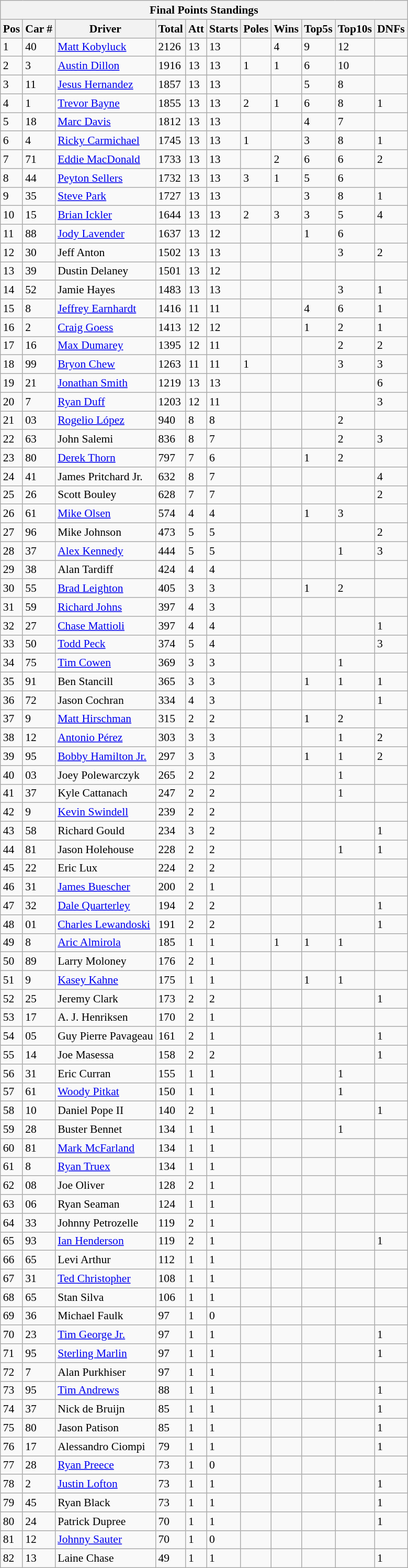<table class="wikitable" style="font-size: 90%;">
<tr>
<th colspan=11>Final Points Standings</th>
</tr>
<tr>
<th>Pos</th>
<th>Car #</th>
<th>Driver</th>
<th>Total</th>
<th>Att</th>
<th>Starts</th>
<th>Poles</th>
<th>Wins</th>
<th>Top5s</th>
<th>Top10s</th>
<th>DNFs</th>
</tr>
<tr>
<td>1</td>
<td>40</td>
<td><a href='#'>Matt Kobyluck</a></td>
<td>2126</td>
<td>13</td>
<td>13</td>
<td></td>
<td>4</td>
<td>9</td>
<td>12</td>
<td></td>
</tr>
<tr>
<td>2</td>
<td>3</td>
<td><a href='#'>Austin Dillon</a></td>
<td>1916</td>
<td>13</td>
<td>13</td>
<td>1</td>
<td>1</td>
<td>6</td>
<td>10</td>
<td></td>
</tr>
<tr>
<td>3</td>
<td>11</td>
<td><a href='#'>Jesus Hernandez</a></td>
<td>1857</td>
<td>13</td>
<td>13</td>
<td></td>
<td></td>
<td>5</td>
<td>8</td>
<td></td>
</tr>
<tr>
<td>4</td>
<td>1</td>
<td><a href='#'>Trevor Bayne</a></td>
<td>1855</td>
<td>13</td>
<td>13</td>
<td>2</td>
<td>1</td>
<td>6</td>
<td>8</td>
<td>1</td>
</tr>
<tr>
<td>5</td>
<td>18</td>
<td><a href='#'>Marc Davis</a></td>
<td>1812</td>
<td>13</td>
<td>13</td>
<td></td>
<td></td>
<td>4</td>
<td>7</td>
<td></td>
</tr>
<tr>
<td>6</td>
<td>4</td>
<td><a href='#'>Ricky Carmichael</a></td>
<td>1745</td>
<td>13</td>
<td>13</td>
<td>1</td>
<td></td>
<td>3</td>
<td>8</td>
<td>1</td>
</tr>
<tr>
<td>7</td>
<td>71</td>
<td><a href='#'>Eddie MacDonald</a></td>
<td>1733</td>
<td>13</td>
<td>13</td>
<td></td>
<td>2</td>
<td>6</td>
<td>6</td>
<td>2</td>
</tr>
<tr>
<td>8</td>
<td>44</td>
<td><a href='#'>Peyton Sellers</a></td>
<td>1732</td>
<td>13</td>
<td>13</td>
<td>3</td>
<td>1</td>
<td>5</td>
<td>6</td>
<td></td>
</tr>
<tr>
<td>9</td>
<td>35</td>
<td><a href='#'>Steve Park</a></td>
<td>1727</td>
<td>13</td>
<td>13</td>
<td></td>
<td></td>
<td>3</td>
<td>8</td>
<td>1</td>
</tr>
<tr>
<td>10</td>
<td>15</td>
<td><a href='#'>Brian Ickler</a></td>
<td>1644</td>
<td>13</td>
<td>13</td>
<td>2</td>
<td>3</td>
<td>3</td>
<td>5</td>
<td>4</td>
</tr>
<tr>
<td>11</td>
<td>88</td>
<td><a href='#'>Jody Lavender</a></td>
<td>1637</td>
<td>13</td>
<td>12</td>
<td></td>
<td></td>
<td>1</td>
<td>6</td>
<td></td>
</tr>
<tr>
<td>12</td>
<td>30</td>
<td>Jeff Anton</td>
<td>1502</td>
<td>13</td>
<td>13</td>
<td></td>
<td></td>
<td></td>
<td>3</td>
<td>2</td>
</tr>
<tr>
<td>13</td>
<td>39</td>
<td>Dustin Delaney</td>
<td>1501</td>
<td>13</td>
<td>12</td>
<td></td>
<td></td>
<td></td>
<td></td>
<td></td>
</tr>
<tr>
<td>14</td>
<td>52</td>
<td>Jamie Hayes</td>
<td>1483</td>
<td>13</td>
<td>13</td>
<td></td>
<td></td>
<td></td>
<td>3</td>
<td>1</td>
</tr>
<tr>
<td>15</td>
<td>8</td>
<td><a href='#'>Jeffrey Earnhardt</a></td>
<td>1416</td>
<td>11</td>
<td>11</td>
<td></td>
<td></td>
<td>4</td>
<td>6</td>
<td>1</td>
</tr>
<tr>
<td>16</td>
<td>2</td>
<td><a href='#'>Craig Goess</a></td>
<td>1413</td>
<td>12</td>
<td>12</td>
<td></td>
<td></td>
<td>1</td>
<td>2</td>
<td>1</td>
</tr>
<tr>
<td>17</td>
<td>16</td>
<td><a href='#'>Max Dumarey</a></td>
<td>1395</td>
<td>12</td>
<td>11</td>
<td></td>
<td></td>
<td></td>
<td>2</td>
<td>2</td>
</tr>
<tr>
<td>18</td>
<td>99</td>
<td><a href='#'>Bryon Chew</a></td>
<td>1263</td>
<td>11</td>
<td>11</td>
<td>1</td>
<td></td>
<td></td>
<td>3</td>
<td>3</td>
</tr>
<tr>
<td>19</td>
<td>21</td>
<td><a href='#'>Jonathan Smith</a></td>
<td>1219</td>
<td>13</td>
<td>13</td>
<td></td>
<td></td>
<td></td>
<td></td>
<td>6</td>
</tr>
<tr>
<td>20</td>
<td>7</td>
<td><a href='#'>Ryan Duff</a></td>
<td>1203</td>
<td>12</td>
<td>11</td>
<td></td>
<td></td>
<td></td>
<td></td>
<td>3</td>
</tr>
<tr>
<td>21</td>
<td>03</td>
<td><a href='#'>Rogelio López</a></td>
<td>940</td>
<td>8</td>
<td>8</td>
<td></td>
<td></td>
<td></td>
<td>2</td>
<td></td>
</tr>
<tr>
<td>22</td>
<td>63</td>
<td>John Salemi</td>
<td>836</td>
<td>8</td>
<td>7</td>
<td></td>
<td></td>
<td></td>
<td>2</td>
<td>3</td>
</tr>
<tr>
<td>23</td>
<td>80</td>
<td><a href='#'>Derek Thorn</a></td>
<td>797</td>
<td>7</td>
<td>6</td>
<td></td>
<td></td>
<td>1</td>
<td>2</td>
<td></td>
</tr>
<tr>
<td>24</td>
<td>41</td>
<td>James Pritchard Jr.</td>
<td>632</td>
<td>8</td>
<td>7</td>
<td></td>
<td></td>
<td></td>
<td></td>
<td>4</td>
</tr>
<tr>
<td>25</td>
<td>26</td>
<td>Scott Bouley</td>
<td>628</td>
<td>7</td>
<td>7</td>
<td></td>
<td></td>
<td></td>
<td></td>
<td>2</td>
</tr>
<tr>
<td>26</td>
<td>61</td>
<td><a href='#'>Mike Olsen</a></td>
<td>574</td>
<td>4</td>
<td>4</td>
<td></td>
<td></td>
<td>1</td>
<td>3</td>
<td></td>
</tr>
<tr>
<td>27</td>
<td>96</td>
<td>Mike Johnson</td>
<td>473</td>
<td>5</td>
<td>5</td>
<td></td>
<td></td>
<td></td>
<td></td>
<td>2</td>
</tr>
<tr>
<td>28</td>
<td>37</td>
<td><a href='#'>Alex Kennedy</a></td>
<td>444</td>
<td>5</td>
<td>5</td>
<td></td>
<td></td>
<td></td>
<td>1</td>
<td>3</td>
</tr>
<tr>
<td>29</td>
<td>38</td>
<td>Alan Tardiff</td>
<td>424</td>
<td>4</td>
<td>4</td>
<td></td>
<td></td>
<td></td>
<td></td>
<td></td>
</tr>
<tr>
<td>30</td>
<td>55</td>
<td><a href='#'>Brad Leighton</a></td>
<td>405</td>
<td>3</td>
<td>3</td>
<td></td>
<td></td>
<td>1</td>
<td>2</td>
<td></td>
</tr>
<tr>
<td>31</td>
<td>59</td>
<td><a href='#'>Richard Johns</a></td>
<td>397</td>
<td>4</td>
<td>3</td>
<td></td>
<td></td>
<td></td>
<td></td>
<td></td>
</tr>
<tr>
<td>32</td>
<td>27</td>
<td><a href='#'>Chase Mattioli</a></td>
<td>397</td>
<td>4</td>
<td>4</td>
<td></td>
<td></td>
<td></td>
<td></td>
<td>1</td>
</tr>
<tr>
<td>33</td>
<td>50</td>
<td><a href='#'>Todd Peck</a></td>
<td>374</td>
<td>5</td>
<td>4</td>
<td></td>
<td></td>
<td></td>
<td></td>
<td>3</td>
</tr>
<tr>
<td>34</td>
<td>75</td>
<td><a href='#'>Tim Cowen</a></td>
<td>369</td>
<td>3</td>
<td>3</td>
<td></td>
<td></td>
<td></td>
<td>1</td>
<td></td>
</tr>
<tr>
<td>35</td>
<td>91</td>
<td>Ben Stancill</td>
<td>365</td>
<td>3</td>
<td>3</td>
<td></td>
<td></td>
<td>1</td>
<td>1</td>
<td>1</td>
</tr>
<tr>
<td>36</td>
<td>72</td>
<td>Jason Cochran</td>
<td>334</td>
<td>4</td>
<td>3</td>
<td></td>
<td></td>
<td></td>
<td></td>
<td>1</td>
</tr>
<tr>
<td>37</td>
<td>9</td>
<td><a href='#'>Matt Hirschman</a></td>
<td>315</td>
<td>2</td>
<td>2</td>
<td></td>
<td></td>
<td>1</td>
<td>2</td>
<td></td>
</tr>
<tr>
<td>38</td>
<td>12</td>
<td><a href='#'>Antonio Pérez</a></td>
<td>303</td>
<td>3</td>
<td>3</td>
<td></td>
<td></td>
<td></td>
<td>1</td>
<td>2</td>
</tr>
<tr>
<td>39</td>
<td>95</td>
<td><a href='#'>Bobby Hamilton Jr.</a></td>
<td>297</td>
<td>3</td>
<td>3</td>
<td></td>
<td></td>
<td>1</td>
<td>1</td>
<td>2</td>
</tr>
<tr>
<td>40</td>
<td>03</td>
<td>Joey Polewarczyk</td>
<td>265</td>
<td>2</td>
<td>2</td>
<td></td>
<td></td>
<td></td>
<td>1</td>
<td></td>
</tr>
<tr>
<td>41</td>
<td>37</td>
<td>Kyle Cattanach</td>
<td>247</td>
<td>2</td>
<td>2</td>
<td></td>
<td></td>
<td></td>
<td>1</td>
<td></td>
</tr>
<tr>
<td>42</td>
<td>9</td>
<td><a href='#'>Kevin Swindell</a></td>
<td>239</td>
<td>2</td>
<td>2</td>
<td></td>
<td></td>
<td></td>
<td></td>
<td></td>
</tr>
<tr>
<td>43</td>
<td>58</td>
<td>Richard Gould</td>
<td>234</td>
<td>3</td>
<td>2</td>
<td></td>
<td></td>
<td></td>
<td></td>
<td>1</td>
</tr>
<tr>
<td>44</td>
<td>81</td>
<td>Jason Holehouse</td>
<td>228</td>
<td>2</td>
<td>2</td>
<td></td>
<td></td>
<td></td>
<td>1</td>
<td>1</td>
</tr>
<tr>
<td>45</td>
<td>22</td>
<td>Eric Lux</td>
<td>224</td>
<td>2</td>
<td>2</td>
<td></td>
<td></td>
<td></td>
<td></td>
<td></td>
</tr>
<tr>
<td>46</td>
<td>31</td>
<td><a href='#'>James Buescher</a></td>
<td>200</td>
<td>2</td>
<td>1</td>
<td></td>
<td></td>
<td></td>
<td></td>
<td></td>
</tr>
<tr>
<td>47</td>
<td>32</td>
<td><a href='#'>Dale Quarterley</a></td>
<td>194</td>
<td>2</td>
<td>2</td>
<td></td>
<td></td>
<td></td>
<td></td>
<td>1</td>
</tr>
<tr>
<td>48</td>
<td>01</td>
<td><a href='#'>Charles Lewandoski</a></td>
<td>191</td>
<td>2</td>
<td>2</td>
<td></td>
<td></td>
<td></td>
<td></td>
<td>1</td>
</tr>
<tr>
<td>49</td>
<td>8</td>
<td><a href='#'>Aric Almirola</a></td>
<td>185</td>
<td>1</td>
<td>1</td>
<td></td>
<td>1</td>
<td>1</td>
<td>1</td>
<td></td>
</tr>
<tr>
<td>50</td>
<td>89</td>
<td>Larry Moloney</td>
<td>176</td>
<td>2</td>
<td>1</td>
<td></td>
<td></td>
<td></td>
<td></td>
<td></td>
</tr>
<tr>
<td>51</td>
<td>9</td>
<td><a href='#'>Kasey Kahne</a></td>
<td>175</td>
<td>1</td>
<td>1</td>
<td></td>
<td></td>
<td>1</td>
<td>1</td>
<td></td>
</tr>
<tr>
<td>52</td>
<td>25</td>
<td>Jeremy Clark</td>
<td>173</td>
<td>2</td>
<td>2</td>
<td></td>
<td></td>
<td></td>
<td></td>
<td>1</td>
</tr>
<tr>
<td>53</td>
<td>17</td>
<td>A. J. Henriksen</td>
<td>170</td>
<td>2</td>
<td>1</td>
<td></td>
<td></td>
<td></td>
<td></td>
<td></td>
</tr>
<tr>
<td>54</td>
<td>05</td>
<td>Guy Pierre Pavageau</td>
<td>161</td>
<td>2</td>
<td>1</td>
<td></td>
<td></td>
<td></td>
<td></td>
<td>1</td>
</tr>
<tr>
<td>55</td>
<td>14</td>
<td>Joe Masessa</td>
<td>158</td>
<td>2</td>
<td>2</td>
<td></td>
<td></td>
<td></td>
<td></td>
<td>1</td>
</tr>
<tr>
<td>56</td>
<td>31</td>
<td>Eric Curran</td>
<td>155</td>
<td>1</td>
<td>1</td>
<td></td>
<td></td>
<td></td>
<td>1</td>
<td></td>
</tr>
<tr>
<td>57</td>
<td>61</td>
<td><a href='#'>Woody Pitkat</a></td>
<td>150</td>
<td>1</td>
<td>1</td>
<td></td>
<td></td>
<td></td>
<td>1</td>
<td></td>
</tr>
<tr>
<td>58</td>
<td>10</td>
<td>Daniel Pope II</td>
<td>140</td>
<td>2</td>
<td>1</td>
<td></td>
<td></td>
<td></td>
<td></td>
<td>1</td>
</tr>
<tr>
<td>59</td>
<td>28</td>
<td>Buster Bennet</td>
<td>134</td>
<td>1</td>
<td>1</td>
<td></td>
<td></td>
<td></td>
<td>1</td>
<td></td>
</tr>
<tr>
<td>60</td>
<td>81</td>
<td><a href='#'>Mark McFarland</a></td>
<td>134</td>
<td>1</td>
<td>1</td>
<td></td>
<td></td>
<td></td>
<td></td>
<td></td>
</tr>
<tr>
<td>61</td>
<td>8</td>
<td><a href='#'>Ryan Truex</a></td>
<td>134</td>
<td>1</td>
<td>1</td>
<td></td>
<td></td>
<td></td>
<td></td>
<td></td>
</tr>
<tr>
<td>62</td>
<td>08</td>
<td>Joe Oliver</td>
<td>128</td>
<td>2</td>
<td>1</td>
<td></td>
<td></td>
<td></td>
<td></td>
<td></td>
</tr>
<tr>
<td>63</td>
<td>06</td>
<td>Ryan Seaman</td>
<td>124</td>
<td>1</td>
<td>1</td>
<td></td>
<td></td>
<td></td>
<td></td>
<td></td>
</tr>
<tr>
<td>64</td>
<td>33</td>
<td>Johnny Petrozelle</td>
<td>119</td>
<td>2</td>
<td>1</td>
<td></td>
<td></td>
<td></td>
<td></td>
<td></td>
</tr>
<tr>
<td>65</td>
<td>93</td>
<td><a href='#'>Ian Henderson</a></td>
<td>119</td>
<td>2</td>
<td>1</td>
<td></td>
<td></td>
<td></td>
<td></td>
<td>1</td>
</tr>
<tr>
<td>66</td>
<td>65</td>
<td>Levi Arthur</td>
<td>112</td>
<td>1</td>
<td>1</td>
<td></td>
<td></td>
<td></td>
<td></td>
<td></td>
</tr>
<tr>
<td>67</td>
<td>31</td>
<td><a href='#'>Ted Christopher</a></td>
<td>108</td>
<td>1</td>
<td>1</td>
<td></td>
<td></td>
<td></td>
<td></td>
<td></td>
</tr>
<tr>
<td>68</td>
<td>65</td>
<td>Stan Silva</td>
<td>106</td>
<td>1</td>
<td>1</td>
<td></td>
<td></td>
<td></td>
<td></td>
<td></td>
</tr>
<tr>
<td>69</td>
<td>36</td>
<td>Michael Faulk</td>
<td>97</td>
<td>1</td>
<td>0</td>
<td></td>
<td></td>
<td></td>
<td></td>
<td></td>
</tr>
<tr>
<td>70</td>
<td>23</td>
<td><a href='#'>Tim George Jr.</a></td>
<td>97</td>
<td>1</td>
<td>1</td>
<td></td>
<td></td>
<td></td>
<td></td>
<td>1</td>
</tr>
<tr>
<td>71</td>
<td>95</td>
<td><a href='#'>Sterling Marlin</a></td>
<td>97</td>
<td>1</td>
<td>1</td>
<td></td>
<td></td>
<td></td>
<td></td>
<td>1</td>
</tr>
<tr>
<td>72</td>
<td>7</td>
<td>Alan Purkhiser</td>
<td>97</td>
<td>1</td>
<td>1</td>
<td></td>
<td></td>
<td></td>
<td></td>
<td></td>
</tr>
<tr>
<td>73</td>
<td>95</td>
<td><a href='#'>Tim Andrews</a></td>
<td>88</td>
<td>1</td>
<td>1</td>
<td></td>
<td></td>
<td></td>
<td></td>
<td>1</td>
</tr>
<tr>
<td>74</td>
<td>37</td>
<td>Nick de Bruijn</td>
<td>85</td>
<td>1</td>
<td>1</td>
<td></td>
<td></td>
<td></td>
<td></td>
<td>1</td>
</tr>
<tr>
<td>75</td>
<td>80</td>
<td>Jason Patison</td>
<td>85</td>
<td>1</td>
<td>1</td>
<td></td>
<td></td>
<td></td>
<td></td>
<td>1</td>
</tr>
<tr>
<td>76</td>
<td>17</td>
<td>Alessandro Ciompi</td>
<td>79</td>
<td>1</td>
<td>1</td>
<td></td>
<td></td>
<td></td>
<td></td>
<td>1</td>
</tr>
<tr>
<td>77</td>
<td>28</td>
<td><a href='#'>Ryan Preece</a></td>
<td>73</td>
<td>1</td>
<td>0</td>
<td></td>
<td></td>
<td></td>
<td></td>
<td></td>
</tr>
<tr>
<td>78</td>
<td>2</td>
<td><a href='#'>Justin Lofton</a></td>
<td>73</td>
<td>1</td>
<td>1</td>
<td></td>
<td></td>
<td></td>
<td></td>
<td>1</td>
</tr>
<tr>
<td>79</td>
<td>45</td>
<td>Ryan Black</td>
<td>73</td>
<td>1</td>
<td>1</td>
<td></td>
<td></td>
<td></td>
<td></td>
<td>1</td>
</tr>
<tr>
<td>80</td>
<td>24</td>
<td>Patrick Dupree</td>
<td>70</td>
<td>1</td>
<td>1</td>
<td></td>
<td></td>
<td></td>
<td></td>
<td>1</td>
</tr>
<tr>
<td>81</td>
<td>12</td>
<td><a href='#'>Johnny Sauter</a></td>
<td>70</td>
<td>1</td>
<td>0</td>
<td></td>
<td></td>
<td></td>
<td></td>
<td></td>
</tr>
<tr>
<td>82</td>
<td>13</td>
<td>Laine Chase</td>
<td>49</td>
<td>1</td>
<td>1</td>
<td></td>
<td></td>
<td></td>
<td></td>
<td>1</td>
</tr>
</table>
